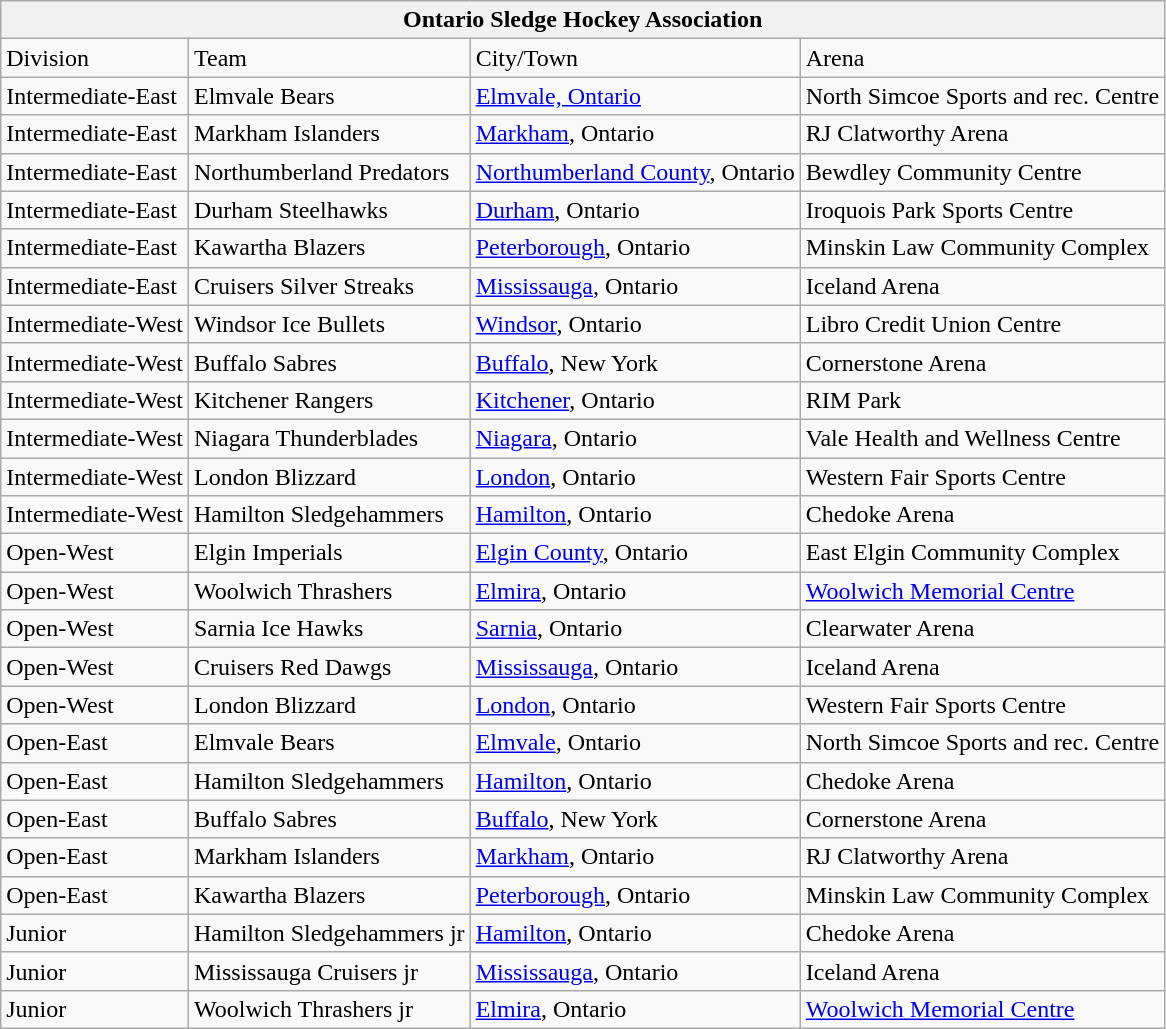<table class="wikitable">
<tr>
<th colspan="4">Ontario Sledge Hockey Association</th>
</tr>
<tr>
<td>Division</td>
<td>Team</td>
<td>City/Town</td>
<td>Arena</td>
</tr>
<tr>
<td>Intermediate-East</td>
<td>Elmvale Bears</td>
<td><a href='#'>Elmvale, Ontario</a></td>
<td>North Simcoe Sports and rec. Centre</td>
</tr>
<tr>
<td>Intermediate-East</td>
<td>Markham Islanders</td>
<td><a href='#'>Markham</a>, Ontario</td>
<td>RJ Clatworthy Arena</td>
</tr>
<tr>
<td>Intermediate-East</td>
<td>Northumberland Predators</td>
<td><a href='#'>Northumberland County</a>, Ontario</td>
<td>Bewdley Community Centre</td>
</tr>
<tr>
<td>Intermediate-East</td>
<td>Durham Steelhawks</td>
<td><a href='#'>Durham</a>, Ontario</td>
<td>Iroquois Park Sports Centre</td>
</tr>
<tr>
<td>Intermediate-East</td>
<td>Kawartha Blazers</td>
<td><a href='#'>Peterborough</a>, Ontario</td>
<td>Minskin Law Community Complex</td>
</tr>
<tr>
<td>Intermediate-East</td>
<td>Cruisers Silver Streaks</td>
<td><a href='#'>Mississauga</a>, Ontario</td>
<td>Iceland Arena</td>
</tr>
<tr>
<td>Intermediate-West</td>
<td>Windsor Ice Bullets</td>
<td><a href='#'>Windsor</a>, Ontario</td>
<td>Libro Credit Union Centre</td>
</tr>
<tr>
<td>Intermediate-West</td>
<td>Buffalo Sabres</td>
<td><a href='#'>Buffalo</a>, New York</td>
<td>Cornerstone Arena</td>
</tr>
<tr>
<td>Intermediate-West</td>
<td>Kitchener Rangers</td>
<td><a href='#'>Kitchener</a>, Ontario</td>
<td>RIM Park</td>
</tr>
<tr>
<td>Intermediate-West</td>
<td>Niagara Thunderblades</td>
<td><a href='#'>Niagara</a>, Ontario</td>
<td>Vale Health and Wellness Centre</td>
</tr>
<tr>
<td>Intermediate-West</td>
<td>London Blizzard</td>
<td><a href='#'>London</a>, Ontario</td>
<td>Western Fair Sports Centre</td>
</tr>
<tr>
<td>Intermediate-West</td>
<td>Hamilton Sledgehammers</td>
<td><a href='#'>Hamilton</a>, Ontario</td>
<td>Chedoke Arena</td>
</tr>
<tr>
<td>Open-West</td>
<td>Elgin Imperials</td>
<td><a href='#'>Elgin County</a>, Ontario</td>
<td>East Elgin Community Complex</td>
</tr>
<tr>
<td>Open-West</td>
<td>Woolwich Thrashers</td>
<td><a href='#'>Elmira</a>, Ontario</td>
<td><a href='#'>Woolwich Memorial Centre</a></td>
</tr>
<tr>
<td>Open-West</td>
<td>Sarnia Ice Hawks</td>
<td><a href='#'>Sarnia</a>, Ontario</td>
<td>Clearwater Arena</td>
</tr>
<tr>
<td>Open-West</td>
<td>Cruisers Red Dawgs</td>
<td><a href='#'>Mississauga</a>, Ontario</td>
<td>Iceland Arena</td>
</tr>
<tr>
<td>Open-West</td>
<td>London Blizzard</td>
<td><a href='#'>London</a>, Ontario</td>
<td>Western Fair Sports Centre</td>
</tr>
<tr>
<td>Open-East</td>
<td>Elmvale Bears</td>
<td><a href='#'>Elmvale</a>, Ontario</td>
<td>North Simcoe Sports and rec. Centre</td>
</tr>
<tr>
<td>Open-East</td>
<td>Hamilton Sledgehammers</td>
<td><a href='#'>Hamilton</a>, Ontario</td>
<td>Chedoke Arena</td>
</tr>
<tr>
<td>Open-East</td>
<td>Buffalo Sabres</td>
<td><a href='#'>Buffalo</a>, New York</td>
<td>Cornerstone Arena</td>
</tr>
<tr>
<td>Open-East</td>
<td>Markham Islanders</td>
<td><a href='#'>Markham</a>, Ontario</td>
<td>RJ Clatworthy Arena</td>
</tr>
<tr>
<td>Open-East</td>
<td>Kawartha Blazers</td>
<td><a href='#'>Peterborough</a>, Ontario</td>
<td>Minskin Law Community Complex</td>
</tr>
<tr>
<td>Junior</td>
<td>Hamilton Sledgehammers jr</td>
<td><a href='#'>Hamilton</a>, Ontario</td>
<td>Chedoke Arena</td>
</tr>
<tr>
<td>Junior</td>
<td>Mississauga Cruisers jr</td>
<td><a href='#'>Mississauga</a>, Ontario</td>
<td>Iceland Arena</td>
</tr>
<tr>
<td>Junior</td>
<td>Woolwich Thrashers jr</td>
<td><a href='#'>Elmira</a>, Ontario</td>
<td><a href='#'>Woolwich Memorial Centre</a></td>
</tr>
</table>
